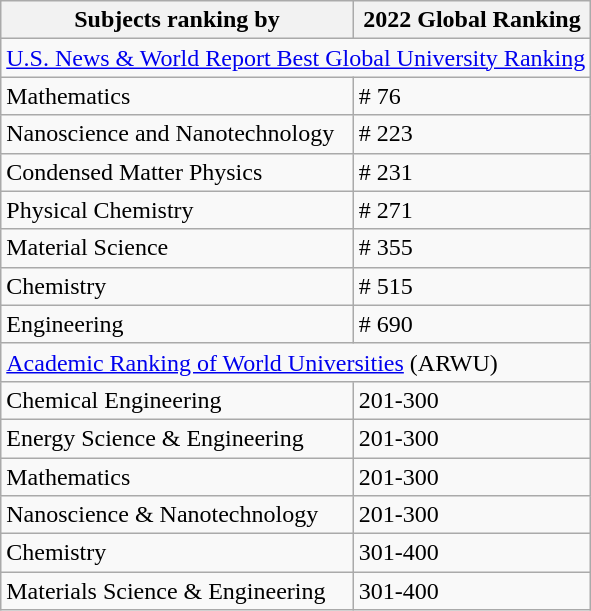<table class="wikitable">
<tr>
<th>Subjects ranking by</th>
<th>2022 Global Ranking</th>
</tr>
<tr>
<td colspan="2"><a href='#'>U.S. News & World Report Best Global University Ranking</a></td>
</tr>
<tr>
<td>Mathematics</td>
<td># 76</td>
</tr>
<tr>
<td>Nanoscience and Nanotechnology</td>
<td># 223</td>
</tr>
<tr>
<td>Condensed Matter Physics</td>
<td># 231</td>
</tr>
<tr>
<td>Physical Chemistry</td>
<td># 271</td>
</tr>
<tr>
<td>Material Science</td>
<td># 355</td>
</tr>
<tr>
<td>Chemistry</td>
<td># 515</td>
</tr>
<tr>
<td>Engineering</td>
<td># 690</td>
</tr>
<tr>
<td colspan="2"><a href='#'>Academic Ranking of World Universities</a> (ARWU)</td>
</tr>
<tr>
<td>Chemical Engineering</td>
<td>201-300</td>
</tr>
<tr>
<td>Energy Science & Engineering</td>
<td>201-300</td>
</tr>
<tr>
<td>Mathematics</td>
<td>201-300</td>
</tr>
<tr>
<td>Nanoscience & Nanotechnology</td>
<td>201-300</td>
</tr>
<tr>
<td>Chemistry</td>
<td>301-400</td>
</tr>
<tr>
<td>Materials Science & Engineering</td>
<td>301-400</td>
</tr>
</table>
